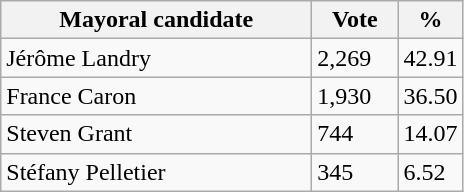<table class="wikitable">
<tr>
<th bgcolor="#DDDDFF" width="200px">Mayoral candidate</th>
<th bgcolor="#DDDDFF" width="50px">Vote</th>
<th bgcolor="#DDDDFF" width="30px">%</th>
</tr>
<tr>
<td>Jérôme Landry</td>
<td>2,269</td>
<td>42.91</td>
</tr>
<tr>
<td>France Caron</td>
<td>1,930</td>
<td>36.50</td>
</tr>
<tr>
<td>Steven Grant</td>
<td>744</td>
<td>14.07</td>
</tr>
<tr>
<td>Stéfany Pelletier</td>
<td>345</td>
<td>6.52</td>
</tr>
</table>
